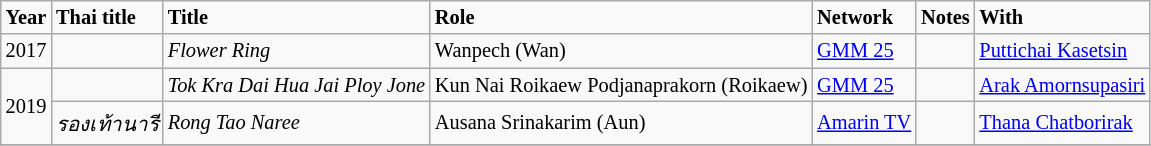<table class="wikitable" style="font-size: 85%;">
<tr>
<td><strong>Year</strong></td>
<td><strong>Thai title</strong></td>
<td><strong>Title</strong></td>
<td><strong>Role</strong></td>
<td><strong>Network</strong></td>
<td><strong>Notes</strong></td>
<td><strong>With</strong></td>
</tr>
<tr>
<td rowspan="1">2017</td>
<td><em></em></td>
<td><em>Flower Ring</em></td>
<td>Wanpech (Wan)</td>
<td><a href='#'>GMM 25</a></td>
<td></td>
<td><a href='#'>Puttichai Kasetsin</a></td>
</tr>
<tr>
<td rowspan="2">2019</td>
<td><em></em></td>
<td><em>Tok Kra Dai Hua Jai Ploy Jone</em></td>
<td>Kun Nai Roikaew Podjanaprakorn (Roikaew)</td>
<td><a href='#'>GMM 25</a></td>
<td></td>
<td><a href='#'>Arak Amornsupasiri</a></td>
</tr>
<tr>
<td><em>รองเท้านารี</em></td>
<td><em>Rong Tao Naree</em></td>
<td>Ausana Srinakarim (Aun)</td>
<td><a href='#'>Amarin TV</a></td>
<td></td>
<td><a href='#'>Thana Chatborirak</a></td>
</tr>
<tr>
</tr>
</table>
